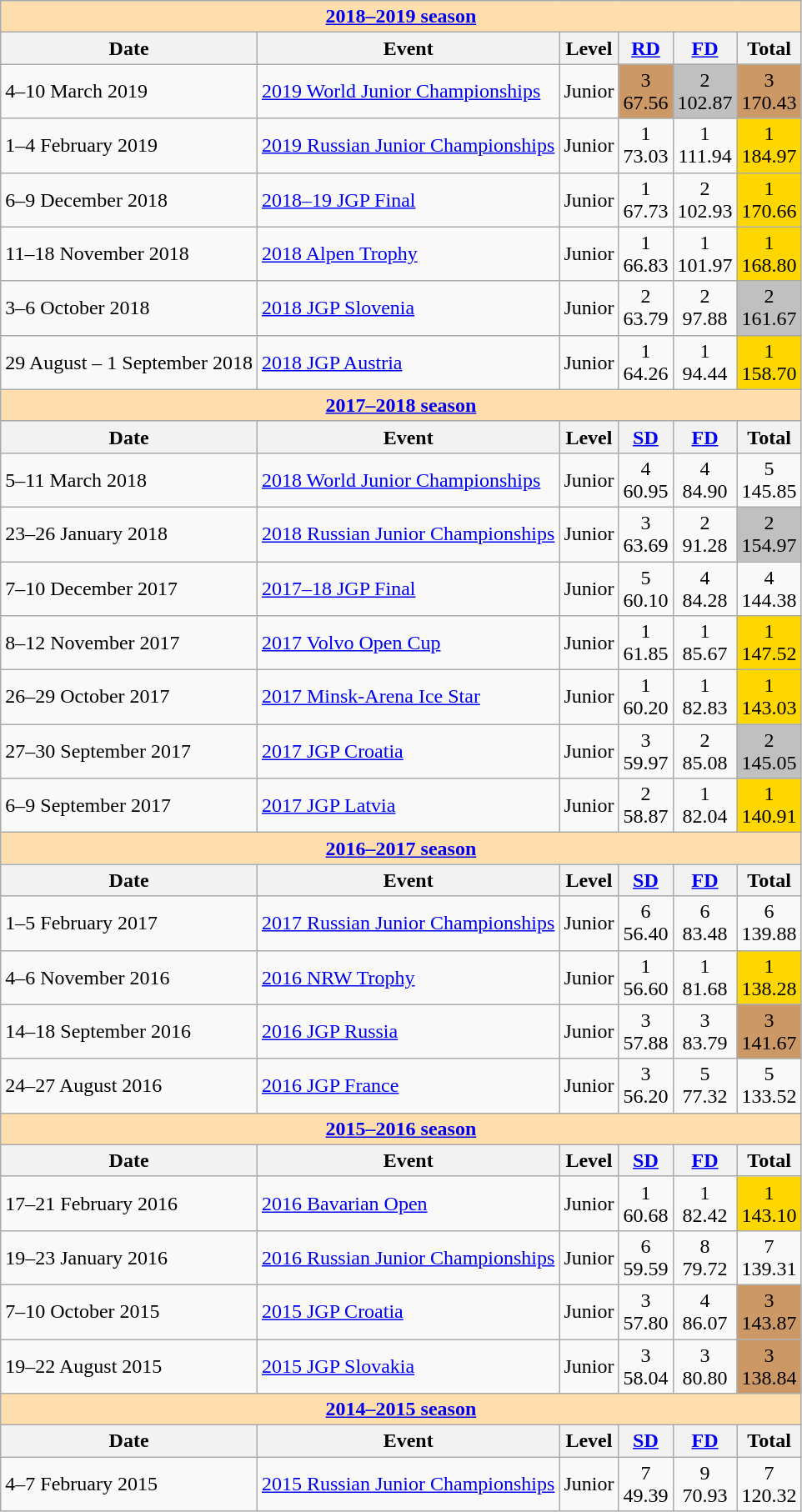<table class="wikitable">
<tr>
<td style="background-color: #ffdead; " colspan=6 align=center><a href='#'><strong>2018–2019 season</strong></a></td>
</tr>
<tr>
<th>Date</th>
<th>Event</th>
<th>Level</th>
<th><a href='#'>RD</a></th>
<th><a href='#'>FD</a></th>
<th>Total</th>
</tr>
<tr>
<td>4–10 March 2019</td>
<td><a href='#'>2019 World Junior Championships</a></td>
<td>Junior</td>
<td align=center bgcolor=cc9966>3 <br> 67.56</td>
<td align=center bgcolor=silver>2 <br> 102.87</td>
<td align=center bgcolor=cc9966>3 <br> 170.43</td>
</tr>
<tr>
<td>1–4 February 2019</td>
<td><a href='#'>2019 Russian Junior Championships</a></td>
<td>Junior</td>
<td align=center>1 <br> 73.03</td>
<td align=center>1 <br> 111.94</td>
<td align=center bgcolor=gold>1 <br> 184.97</td>
</tr>
<tr>
<td>6–9 December 2018</td>
<td><a href='#'>2018–19 JGP Final</a></td>
<td>Junior</td>
<td align=center>1 <br> 67.73</td>
<td align=center>2 <br> 102.93</td>
<td align=center bgcolor=gold>1 <br> 170.66</td>
</tr>
<tr>
<td>11–18 November 2018</td>
<td><a href='#'>2018 Alpen Trophy</a></td>
<td>Junior</td>
<td align=center>1 <br> 66.83</td>
<td align=center>1 <br> 101.97</td>
<td align=center bgcolor=gold>1 <br> 168.80</td>
</tr>
<tr>
<td>3–6 October 2018</td>
<td><a href='#'>2018 JGP Slovenia</a></td>
<td>Junior</td>
<td align=center>2 <br> 63.79</td>
<td align=center>2 <br> 97.88</td>
<td align=center bgcolor=silver>2 <br> 161.67</td>
</tr>
<tr>
<td>29 August – 1 September 2018</td>
<td><a href='#'>2018 JGP Austria</a></td>
<td>Junior</td>
<td align=center>1 <br> 64.26</td>
<td align=center>1 <br> 94.44</td>
<td align=center bgcolor=gold>1 <br> 158.70</td>
</tr>
<tr>
<td style="background-color: #ffdead; " colspan=6 align=center><a href='#'><strong>2017–2018 season</strong></a></td>
</tr>
<tr>
<th>Date</th>
<th>Event</th>
<th>Level</th>
<th><a href='#'>SD</a></th>
<th><a href='#'>FD</a></th>
<th>Total</th>
</tr>
<tr>
<td>5–11 March 2018</td>
<td><a href='#'>2018 World Junior Championships</a></td>
<td>Junior</td>
<td align=center>4 <br> 60.95</td>
<td align=center>4 <br> 84.90</td>
<td align=center>5 <br> 145.85</td>
</tr>
<tr>
<td>23–26 January 2018</td>
<td><a href='#'>2018 Russian Junior Championships</a></td>
<td>Junior</td>
<td align=center>3 <br> 63.69</td>
<td align=center>2 <br> 91.28</td>
<td align=center bgcolor=silver>2 <br> 154.97</td>
</tr>
<tr>
<td>7–10 December 2017</td>
<td><a href='#'>2017–18 JGP Final</a></td>
<td>Junior</td>
<td align=center>5 <br> 60.10</td>
<td align=center>4 <br> 84.28</td>
<td align=center>4 <br> 144.38</td>
</tr>
<tr>
<td>8–12 November 2017</td>
<td><a href='#'>2017 Volvo Open Cup</a></td>
<td>Junior</td>
<td align=center>1 <br> 61.85</td>
<td align=center>1 <br> 85.67</td>
<td align=center bgcolor=gold>1 <br> 147.52</td>
</tr>
<tr>
<td>26–29 October 2017</td>
<td><a href='#'>2017 Minsk-Arena Ice Star</a></td>
<td>Junior</td>
<td align=center>1 <br> 60.20</td>
<td align=center>1 <br> 82.83</td>
<td align=center bgcolor=gold>1 <br> 143.03</td>
</tr>
<tr>
<td>27–30 September 2017</td>
<td><a href='#'>2017 JGP Croatia</a></td>
<td>Junior</td>
<td align=center>3 <br> 59.97</td>
<td align=center>2 <br> 85.08</td>
<td align=center bgcolor=silver>2 <br> 145.05</td>
</tr>
<tr>
<td>6–9 September 2017</td>
<td><a href='#'>2017 JGP Latvia</a></td>
<td>Junior</td>
<td align=center>2 <br> 58.87</td>
<td align=center>1 <br> 82.04</td>
<td align=center bgcolor=gold>1 <br> 140.91</td>
</tr>
<tr>
<td style="background-color: #ffdead; " colspan=6 align=center><a href='#'><strong>2016–2017 season</strong></a></td>
</tr>
<tr>
<th>Date</th>
<th>Event</th>
<th>Level</th>
<th><a href='#'>SD</a></th>
<th><a href='#'>FD</a></th>
<th>Total</th>
</tr>
<tr>
<td>1–5 February 2017</td>
<td><a href='#'>2017 Russian Junior Championships</a></td>
<td>Junior</td>
<td align=center>6 <br> 56.40</td>
<td align=center>6 <br> 83.48</td>
<td align=center>6 <br> 139.88</td>
</tr>
<tr>
<td>4–6 November 2016</td>
<td><a href='#'>2016 NRW Trophy</a></td>
<td>Junior</td>
<td align=center>1 <br> 56.60</td>
<td align=center>1 <br> 81.68</td>
<td align=center bgcolor=gold>1 <br> 138.28</td>
</tr>
<tr>
<td>14–18 September 2016</td>
<td><a href='#'>2016 JGP Russia</a></td>
<td>Junior</td>
<td align=center>3 <br> 57.88</td>
<td align=center>3 <br> 83.79</td>
<td align=center bgcolor=cc9966>3 <br> 141.67</td>
</tr>
<tr>
<td>24–27 August 2016</td>
<td><a href='#'>2016 JGP France</a></td>
<td>Junior</td>
<td align=center>3 <br> 56.20</td>
<td align=center>5 <br> 77.32</td>
<td align=center>5 <br> 133.52</td>
</tr>
<tr>
<td style="background-color: #ffdead; " colspan=6 align=center><a href='#'><strong>2015–2016 season</strong></a></td>
</tr>
<tr>
<th>Date</th>
<th>Event</th>
<th>Level</th>
<th><a href='#'>SD</a></th>
<th><a href='#'>FD</a></th>
<th>Total</th>
</tr>
<tr>
<td>17–21 February 2016</td>
<td><a href='#'>2016 Bavarian Open</a></td>
<td>Junior</td>
<td align=center>1 <br> 60.68</td>
<td align=center>1 <br> 82.42</td>
<td align=center bgcolor=gold>1 <br> 143.10</td>
</tr>
<tr>
<td>19–23 January 2016</td>
<td><a href='#'>2016 Russian Junior Championships</a></td>
<td>Junior</td>
<td align=center>6 <br> 59.59</td>
<td align=center>8 <br> 79.72</td>
<td align=center>7 <br> 139.31</td>
</tr>
<tr>
<td>7–10 October 2015</td>
<td><a href='#'>2015 JGP Croatia</a></td>
<td>Junior</td>
<td align=center>3 <br> 57.80</td>
<td align=center>4 <br> 86.07</td>
<td align=center bgcolor=cc9966>3 <br> 143.87</td>
</tr>
<tr>
<td>19–22 August 2015</td>
<td><a href='#'>2015 JGP Slovakia</a></td>
<td>Junior</td>
<td align=center>3 <br> 58.04</td>
<td align=center>3 <br> 80.80</td>
<td align=center bgcolor=cc9966>3 <br> 138.84</td>
</tr>
<tr>
<td style="background-color: #ffdead; " colspan=6 align=center><a href='#'><strong>2014–2015 season</strong></a></td>
</tr>
<tr>
<th>Date</th>
<th>Event</th>
<th>Level</th>
<th><a href='#'>SD</a></th>
<th><a href='#'>FD</a></th>
<th>Total</th>
</tr>
<tr>
<td>4–7 February 2015</td>
<td><a href='#'>2015 Russian Junior Championships</a></td>
<td>Junior</td>
<td align=center>7 <br> 49.39</td>
<td align=center>9 <br> 70.93</td>
<td align=center>7 <br> 120.32</td>
</tr>
</table>
